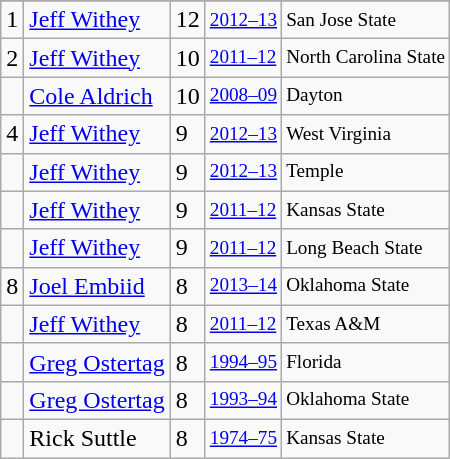<table class="wikitable">
<tr>
</tr>
<tr>
<td>1</td>
<td><a href='#'>Jeff Withey</a></td>
<td>12</td>
<td style="font-size:80%;"><a href='#'>2012–13</a></td>
<td style="font-size:80%;">San Jose State</td>
</tr>
<tr>
<td>2</td>
<td><a href='#'>Jeff Withey</a></td>
<td>10</td>
<td style="font-size:80%;"><a href='#'>2011–12</a></td>
<td style="font-size:80%;">North Carolina State</td>
</tr>
<tr>
<td></td>
<td><a href='#'>Cole Aldrich</a></td>
<td>10</td>
<td style="font-size:80%;"><a href='#'>2008–09</a></td>
<td style="font-size:80%;">Dayton</td>
</tr>
<tr>
<td>4</td>
<td><a href='#'>Jeff Withey</a></td>
<td>9</td>
<td style="font-size:80%;"><a href='#'>2012–13</a></td>
<td style="font-size:80%;">West Virginia</td>
</tr>
<tr>
<td></td>
<td><a href='#'>Jeff Withey</a></td>
<td>9</td>
<td style="font-size:80%;"><a href='#'>2012–13</a></td>
<td style="font-size:80%;">Temple</td>
</tr>
<tr>
<td></td>
<td><a href='#'>Jeff Withey</a></td>
<td>9</td>
<td style="font-size:80%;"><a href='#'>2011–12</a></td>
<td style="font-size:80%;">Kansas State</td>
</tr>
<tr>
<td></td>
<td><a href='#'>Jeff Withey</a></td>
<td>9</td>
<td style="font-size:80%;"><a href='#'>2011–12</a></td>
<td style="font-size:80%;">Long Beach State</td>
</tr>
<tr>
<td>8</td>
<td><a href='#'>Joel Embiid</a></td>
<td>8</td>
<td style="font-size:80%;"><a href='#'>2013–14</a></td>
<td style="font-size:80%;">Oklahoma State</td>
</tr>
<tr>
<td></td>
<td><a href='#'>Jeff Withey</a></td>
<td>8</td>
<td style="font-size:80%;"><a href='#'>2011–12</a></td>
<td style="font-size:80%;">Texas A&M</td>
</tr>
<tr>
<td></td>
<td><a href='#'>Greg Ostertag</a></td>
<td>8</td>
<td style="font-size:80%;"><a href='#'>1994–95</a></td>
<td style="font-size:80%;">Florida</td>
</tr>
<tr>
<td></td>
<td><a href='#'>Greg Ostertag</a></td>
<td>8</td>
<td style="font-size:80%;"><a href='#'>1993–94</a></td>
<td style="font-size:80%;">Oklahoma State</td>
</tr>
<tr>
<td></td>
<td>Rick Suttle</td>
<td>8</td>
<td style="font-size:80%;"><a href='#'>1974–75</a></td>
<td style="font-size:80%;">Kansas State</td>
</tr>
</table>
